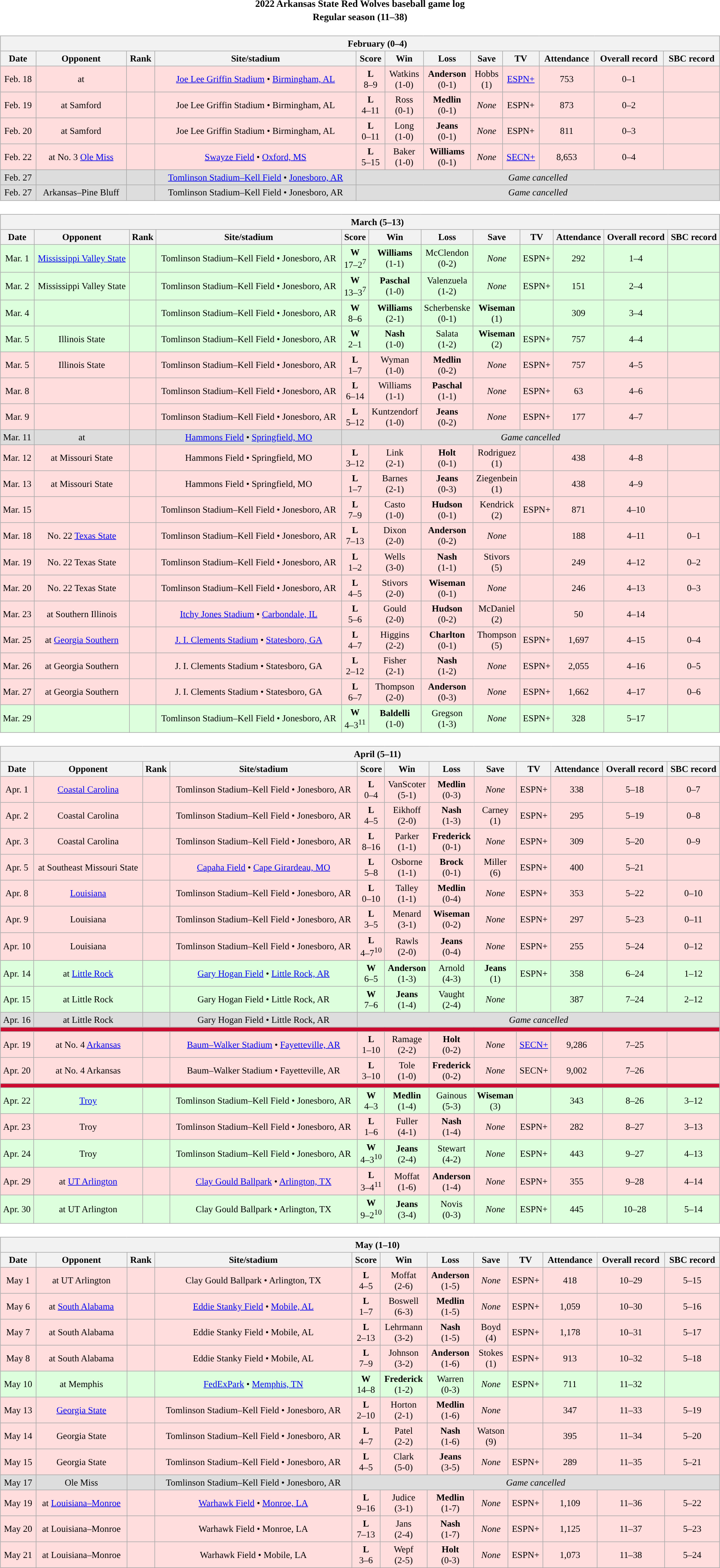<table class="toccolours" width=95% style="clear:both; margin:1.5em auto; text-align:center;">
<tr>
<th colspan=2>2022 Arkansas State Red Wolves baseball game log</th>
</tr>
<tr>
<th colspan=2>Regular season (11–38)</th>
</tr>
<tr valign="top">
<td><br><table class="wikitable collapsible" style="margin:auto; width:100%; text-align:center; font-size:95%">
<tr>
<th colspan=12 style="padding-left:4em;">February (0–4)</th>
</tr>
<tr>
<th>Date</th>
<th>Opponent</th>
<th>Rank</th>
<th>Site/stadium</th>
<th>Score</th>
<th>Win</th>
<th>Loss</th>
<th>Save</th>
<th>TV</th>
<th>Attendance</th>
<th>Overall record</th>
<th>SBC record</th>
</tr>
<tr align="center" bgcolor=#ffdddd>
<td>Feb. 18</td>
<td>at </td>
<td></td>
<td><a href='#'>Joe Lee Griffin Stadium</a> • <a href='#'>Birmingham, AL</a></td>
<td><strong>L</strong><br>8–9</td>
<td>Watkins<br>(1-0)</td>
<td><strong>Anderson</strong><br>(0-1)</td>
<td>Hobbs<br>(1)</td>
<td><a href='#'>ESPN+</a></td>
<td>753</td>
<td>0–1</td>
<td></td>
</tr>
<tr align="center" bgcolor=#ffdddd>
<td>Feb. 19</td>
<td>at Samford</td>
<td></td>
<td>Joe Lee Griffin Stadium • Birmingham, AL</td>
<td><strong>L</strong><br>4–11</td>
<td>Ross<br>(0-1)</td>
<td><strong>Medlin</strong><br>(0-1)</td>
<td><em>None</em></td>
<td>ESPN+</td>
<td>873</td>
<td>0–2</td>
<td></td>
</tr>
<tr align="center" bgcolor=#ffdddd>
<td>Feb. 20</td>
<td>at Samford</td>
<td></td>
<td>Joe Lee Griffin Stadium • Birmingham, AL</td>
<td><strong>L</strong><br>0–11</td>
<td>Long<br>(1-0)</td>
<td><strong>Jeans</strong><br>(0-1)</td>
<td><em>None</em></td>
<td>ESPN+</td>
<td>811</td>
<td>0–3</td>
<td></td>
</tr>
<tr align="center" bgcolor=#ffdddd>
<td>Feb. 22</td>
<td>at No. 3 <a href='#'>Ole Miss</a></td>
<td></td>
<td><a href='#'>Swayze Field</a> • <a href='#'>Oxford, MS</a></td>
<td><strong>L</strong><br>5–15</td>
<td>Baker<br>(1-0)</td>
<td><strong>Williams</strong><br>(0-1)</td>
<td><em>None</em></td>
<td><a href='#'>SECN+</a></td>
<td>8,653</td>
<td>0–4</td>
<td></td>
</tr>
<tr align="center" bgcolor=#dddddd>
<td>Feb. 27</td>
<td></td>
<td></td>
<td><a href='#'>Tomlinson Stadium–Kell Field</a> • <a href='#'>Jonesboro, AR</a></td>
<td colspan=12><em>Game cancelled</em></td>
</tr>
<tr align="center" bgcolor=#dddddd>
<td>Feb. 27</td>
<td>Arkansas–Pine Bluff</td>
<td></td>
<td>Tomlinson Stadium–Kell Field • Jonesboro, AR</td>
<td colspan=12><em>Game cancelled</em></td>
</tr>
</table>
</td>
</tr>
<tr>
<td><br><table class="wikitable collapsible " style="margin:auto; width:100%; text-align:center; font-size:95%">
<tr>
<th colspan=12 style="padding-left:4em;">March (5–13)</th>
</tr>
<tr>
<th>Date</th>
<th>Opponent</th>
<th>Rank</th>
<th>Site/stadium</th>
<th>Score</th>
<th>Win</th>
<th>Loss</th>
<th>Save</th>
<th>TV</th>
<th>Attendance</th>
<th>Overall record</th>
<th>SBC record</th>
</tr>
<tr align="center" bgcolor=#ddffdd>
<td>Mar. 1</td>
<td><a href='#'>Mississippi Valley State</a></td>
<td></td>
<td>Tomlinson Stadium–Kell Field • Jonesboro, AR</td>
<td><strong>W</strong><br>17–2<sup>7</sup></td>
<td><strong>Williams</strong><br>(1-1)</td>
<td>McClendon<br>(0-2)</td>
<td><em>None</em></td>
<td>ESPN+</td>
<td>292</td>
<td>1–4</td>
<td></td>
</tr>
<tr align="center" bgcolor=#ddffdd>
<td>Mar. 2</td>
<td>Mississippi Valley State</td>
<td></td>
<td>Tomlinson Stadium–Kell Field • Jonesboro, AR</td>
<td><strong>W</strong><br>13–3<sup>7</sup></td>
<td><strong>Paschal</strong><br>(1-0)</td>
<td>Valenzuela<br>(1-2)</td>
<td><em>None</em></td>
<td>ESPN+</td>
<td>151</td>
<td>2–4</td>
<td></td>
</tr>
<tr align="center" bgcolor=#ddffdd>
<td>Mar. 4</td>
<td></td>
<td></td>
<td>Tomlinson Stadium–Kell Field • Jonesboro, AR</td>
<td><strong>W</strong><br>8–6</td>
<td><strong>Williams</strong><br>(2-1)</td>
<td>Scherbenske<br>(0-1)</td>
<td><strong>Wiseman</strong><br>(1)</td>
<td></td>
<td>309</td>
<td>3–4</td>
<td></td>
</tr>
<tr align="center" bgcolor=#ddffdd>
<td>Mar. 5</td>
<td>Illinois State</td>
<td></td>
<td>Tomlinson Stadium–Kell Field • Jonesboro, AR</td>
<td><strong>W</strong><br>2–1</td>
<td><strong>Nash</strong><br>(1-0)</td>
<td>Salata<br>(1-2)</td>
<td><strong>Wiseman</strong><br>(2)</td>
<td>ESPN+</td>
<td>757</td>
<td>4–4</td>
<td></td>
</tr>
<tr align="center" bgcolor=#ffdddd>
<td>Mar. 5</td>
<td>Illinois State</td>
<td></td>
<td>Tomlinson Stadium–Kell Field • Jonesboro, AR</td>
<td><strong>L</strong><br>1–7</td>
<td>Wyman<br>(1-0)</td>
<td><strong>Medlin</strong><br>(0-2)</td>
<td><em>None</em></td>
<td>ESPN+</td>
<td>757</td>
<td>4–5</td>
<td></td>
</tr>
<tr align="center" bgcolor=#ffdddd>
<td>Mar. 8</td>
<td></td>
<td></td>
<td>Tomlinson Stadium–Kell Field • Jonesboro, AR</td>
<td><strong>L</strong><br>6–14</td>
<td>Williams<br>(1-1)</td>
<td><strong>Paschal</strong><br>(1-1)</td>
<td><em>None</em></td>
<td>ESPN+</td>
<td>63</td>
<td>4–6</td>
<td></td>
</tr>
<tr align="center" bgcolor=#ffdddd>
<td>Mar. 9</td>
<td></td>
<td></td>
<td>Tomlinson Stadium–Kell Field • Jonesboro, AR</td>
<td><strong>L</strong><br>5–12</td>
<td>Kuntzendorf<br>(1-0)</td>
<td><strong>Jeans</strong><br>(0-2)</td>
<td><em>None</em></td>
<td>ESPN+</td>
<td>177</td>
<td>4–7</td>
<td></td>
</tr>
<tr align="center" bgcolor=#dddddd>
<td>Mar. 11</td>
<td>at </td>
<td></td>
<td><a href='#'>Hammons Field</a> • <a href='#'>Springfield, MO</a></td>
<td colspan=8><em>Game cancelled</em></td>
</tr>
<tr align="center" bgcolor=#ffdddd>
<td>Mar. 12</td>
<td>at Missouri State</td>
<td></td>
<td>Hammons Field • Springfield, MO</td>
<td><strong>L</strong><br>3–12</td>
<td>Link<br>(2-1)</td>
<td><strong>Holt</strong><br>(0-1)</td>
<td>Rodriguez<br>(1)</td>
<td></td>
<td>438</td>
<td>4–8</td>
<td></td>
</tr>
<tr align="center" bgcolor=#ffdddd>
<td>Mar. 13</td>
<td>at Missouri State</td>
<td></td>
<td>Hammons Field • Springfield, MO</td>
<td><strong>L</strong><br>1–7</td>
<td>Barnes<br>(2-1)</td>
<td><strong>Jeans</strong><br>(0-3)</td>
<td>Ziegenbein<br>(1)</td>
<td></td>
<td>438</td>
<td>4–9</td>
<td></td>
</tr>
<tr align="center" bgcolor=#ffdddd>
<td>Mar. 15</td>
<td></td>
<td></td>
<td>Tomlinson Stadium–Kell Field • Jonesboro, AR</td>
<td><strong>L</strong><br>7–9</td>
<td>Casto<br>(1-0)</td>
<td><strong>Hudson</strong><br>(0-1)</td>
<td>Kendrick<br>(2)</td>
<td>ESPN+</td>
<td>871</td>
<td>4–10</td>
<td></td>
</tr>
<tr align="center" bgcolor=#ffdddd>
<td>Mar. 18</td>
<td>No. 22 <a href='#'>Texas State</a></td>
<td></td>
<td>Tomlinson Stadium–Kell Field • Jonesboro, AR</td>
<td><strong>L</strong><br>7–13</td>
<td>Dixon<br>(2-0)</td>
<td><strong>Anderson</strong><br>(0-2)</td>
<td><em>None</em></td>
<td></td>
<td>188</td>
<td>4–11</td>
<td>0–1</td>
</tr>
<tr align="center" bgcolor=#ffdddd>
<td>Mar. 19</td>
<td>No. 22 Texas State</td>
<td></td>
<td>Tomlinson Stadium–Kell Field • Jonesboro, AR</td>
<td><strong>L</strong><br>1–2</td>
<td>Wells<br>(3-0)</td>
<td><strong>Nash</strong><br>(1-1)</td>
<td>Stivors<br>(5)</td>
<td></td>
<td>249</td>
<td>4–12</td>
<td>0–2</td>
</tr>
<tr align="center" bgcolor=#ffdddd>
<td>Mar. 20</td>
<td>No. 22 Texas State</td>
<td></td>
<td>Tomlinson Stadium–Kell Field • Jonesboro, AR</td>
<td><strong>L</strong><br>4–5</td>
<td>Stivors<br>(2-0)</td>
<td><strong>Wiseman</strong><br>(0-1)</td>
<td><em>None</em></td>
<td></td>
<td>246</td>
<td>4–13</td>
<td>0–3</td>
</tr>
<tr align="center" bgcolor=#ffdddd>
<td>Mar. 23</td>
<td>at Southern Illinois</td>
<td></td>
<td><a href='#'>Itchy Jones Stadium</a> • <a href='#'>Carbondale, IL</a></td>
<td><strong>L</strong><br>5–6</td>
<td>Gould<br>(2-0)</td>
<td><strong>Hudson</strong><br>(0-2)</td>
<td>McDaniel<br>(2)</td>
<td></td>
<td>50</td>
<td>4–14</td>
<td></td>
</tr>
<tr align="center" bgcolor=#ffdddd>
<td>Mar. 25</td>
<td>at <a href='#'>Georgia Southern</a></td>
<td></td>
<td><a href='#'>J. I. Clements Stadium</a> • <a href='#'>Statesboro, GA</a></td>
<td><strong>L</strong><br>4–7</td>
<td>Higgins<br>(2-2)</td>
<td><strong>Charlton</strong><br>(0-1)</td>
<td>Thompson<br>(5)</td>
<td>ESPN+</td>
<td>1,697</td>
<td>4–15</td>
<td>0–4</td>
</tr>
<tr align="center" bgcolor=#ffdddd>
<td>Mar. 26</td>
<td>at Georgia Southern</td>
<td></td>
<td>J. I. Clements Stadium • Statesboro, GA</td>
<td><strong>L</strong><br>2–12</td>
<td>Fisher<br>(2-1)</td>
<td><strong>Nash</strong><br>(1-2)</td>
<td><em>None</em></td>
<td>ESPN+</td>
<td>2,055</td>
<td>4–16</td>
<td>0–5</td>
</tr>
<tr align="center" bgcolor=#ffdddd>
<td>Mar. 27</td>
<td>at Georgia Southern</td>
<td></td>
<td>J. I. Clements Stadium • Statesboro, GA</td>
<td><strong>L</strong><br>6–7</td>
<td>Thompson<br>(2-0)</td>
<td><strong>Anderson</strong><br>(0-3)</td>
<td><em>None</em></td>
<td>ESPN+</td>
<td>1,662</td>
<td>4–17</td>
<td>0–6</td>
</tr>
<tr align="center" bgcolor=#ddffdd>
<td>Mar. 29</td>
<td></td>
<td></td>
<td>Tomlinson Stadium–Kell Field • Jonesboro, AR</td>
<td><strong>W</strong><br>4–3<sup>11</sup></td>
<td><strong>Baldelli</strong><br>(1-0)</td>
<td>Gregson<br>(1-3)</td>
<td><em>None</em></td>
<td>ESPN+</td>
<td>328</td>
<td>5–17</td>
<td></td>
</tr>
</table>
</td>
</tr>
<tr>
<td><br><table class="wikitable collapsible" style="margin:auto; width:100%; text-align:center; font-size:95%">
<tr>
<th colspan=12 style="padding-left:4em;">April (5–11)</th>
</tr>
<tr>
<th>Date</th>
<th>Opponent</th>
<th>Rank</th>
<th>Site/stadium</th>
<th>Score</th>
<th>Win</th>
<th>Loss</th>
<th>Save</th>
<th>TV</th>
<th>Attendance</th>
<th>Overall record</th>
<th>SBC record</th>
</tr>
<tr align="center" bgcolor=#ffdddd>
<td>Apr. 1</td>
<td><a href='#'>Coastal Carolina</a></td>
<td></td>
<td>Tomlinson Stadium–Kell Field • Jonesboro, AR</td>
<td><strong>L</strong><br>0–4</td>
<td>VanScoter<br>(5-1)</td>
<td><strong>Medlin</strong><br>(0-3)</td>
<td><em>None</em></td>
<td>ESPN+</td>
<td>338</td>
<td>5–18</td>
<td>0–7</td>
</tr>
<tr align="center" bgcolor=#ffdddd>
<td>Apr. 2</td>
<td>Coastal Carolina</td>
<td></td>
<td>Tomlinson Stadium–Kell Field • Jonesboro, AR</td>
<td><strong>L</strong><br>4–5</td>
<td>Eikhoff<br>(2-0)</td>
<td><strong>Nash</strong><br>(1-3)</td>
<td>Carney<br>(1)</td>
<td>ESPN+</td>
<td>295</td>
<td>5–19</td>
<td>0–8</td>
</tr>
<tr align="center" bgcolor=#ffdddd>
<td>Apr. 3</td>
<td>Coastal Carolina</td>
<td></td>
<td>Tomlinson Stadium–Kell Field • Jonesboro, AR</td>
<td><strong>L</strong><br>8–16</td>
<td>Parker<br>(1-1)</td>
<td><strong>Frederick</strong><br>(0-1)</td>
<td><em>None</em></td>
<td>ESPN+</td>
<td>309</td>
<td>5–20</td>
<td>0–9</td>
</tr>
<tr align="center" bgcolor=#ffdddd>
<td>Apr. 5</td>
<td>at Southeast Missouri State</td>
<td></td>
<td><a href='#'>Capaha Field</a> • <a href='#'>Cape Girardeau, MO</a></td>
<td><strong>L</strong><br>5–8</td>
<td>Osborne<br>(1-1)</td>
<td><strong>Brock</strong><br>(0-1)</td>
<td>Miller<br>(6)</td>
<td>ESPN+</td>
<td>400</td>
<td>5–21</td>
<td></td>
</tr>
<tr align="center" bgcolor=#ffdddd>
<td>Apr. 8</td>
<td><a href='#'>Louisiana</a></td>
<td></td>
<td>Tomlinson Stadium–Kell Field • Jonesboro, AR</td>
<td><strong>L</strong><br>0–10</td>
<td>Talley<br>(1-1)</td>
<td><strong>Medlin</strong><br>(0-4)</td>
<td><em>None</em></td>
<td>ESPN+</td>
<td>353</td>
<td>5–22</td>
<td>0–10</td>
</tr>
<tr align="center" bgcolor=#ffdddd>
<td>Apr. 9</td>
<td>Louisiana</td>
<td></td>
<td>Tomlinson Stadium–Kell Field • Jonesboro, AR</td>
<td><strong>L</strong><br>3–5</td>
<td>Menard<br>(3-1)</td>
<td><strong>Wiseman</strong><br>(0-2)</td>
<td><em>None</em></td>
<td>ESPN+</td>
<td>297</td>
<td>5–23</td>
<td>0–11</td>
</tr>
<tr align="center" bgcolor=#ffdddd>
<td>Apr. 10</td>
<td>Louisiana</td>
<td></td>
<td>Tomlinson Stadium–Kell Field • Jonesboro, AR</td>
<td><strong>L</strong><br>4–7<sup>10</sup></td>
<td>Rawls<br>(2-0)</td>
<td><strong>Jeans</strong><br>(0-4)</td>
<td><em>None</em></td>
<td>ESPN+</td>
<td>255</td>
<td>5–24</td>
<td>0–12</td>
</tr>
<tr align="center" bgcolor=#ddffdd>
<td>Apr. 14</td>
<td>at <a href='#'>Little Rock</a></td>
<td></td>
<td><a href='#'>Gary Hogan Field</a> • <a href='#'>Little Rock, AR</a></td>
<td><strong>W</strong><br>6–5</td>
<td><strong>Anderson</strong><br>(1-3)</td>
<td>Arnold<br>(4-3)</td>
<td><strong>Jeans</strong><br>(1)</td>
<td>ESPN+</td>
<td>358</td>
<td>6–24</td>
<td>1–12</td>
</tr>
<tr align="center" bgcolor=#ddffdd>
<td>Apr. 15</td>
<td>at Little Rock</td>
<td></td>
<td>Gary Hogan Field • Little Rock, AR</td>
<td><strong>W</strong><br>7–6</td>
<td><strong>Jeans</strong><br>(1-4)</td>
<td>Vaught<br>(2-4)</td>
<td><em>None</em></td>
<td></td>
<td>387</td>
<td>7–24</td>
<td>2–12</td>
</tr>
<tr align="center" bgcolor=#dddddd>
<td>Apr. 16</td>
<td>at Little Rock</td>
<td></td>
<td>Gary Hogan Field • Little Rock, AR</td>
<td colspan=8><em>Game cancelled</em></td>
</tr>
<tr>
<th colspan=12 style="padding-left:4em;background:#cc092f; color:white"></th>
</tr>
<tr align="center" bgcolor=#ffdddd>
<td>Apr. 19</td>
<td>at No. 4 <a href='#'>Arkansas</a></td>
<td></td>
<td><a href='#'>Baum–Walker Stadium</a> • <a href='#'>Fayetteville, AR</a></td>
<td><strong>L</strong><br>1–10</td>
<td>Ramage<br>(2-2)</td>
<td><strong>Holt</strong><br>(0-2)</td>
<td><em>None</em></td>
<td><a href='#'>SECN+</a></td>
<td>9,286</td>
<td>7–25</td>
<td></td>
</tr>
<tr align="center" bgcolor=#ffdddd>
<td>Apr. 20</td>
<td>at No. 4 Arkansas</td>
<td></td>
<td>Baum–Walker Stadium • Fayetteville, AR</td>
<td><strong>L</strong><br>3–10</td>
<td>Tole<br>(1-0)</td>
<td><strong>Frederick</strong><br>(0-2)</td>
<td><em>None</em></td>
<td>SECN+</td>
<td>9,002</td>
<td>7–26</td>
<td></td>
</tr>
<tr>
<th colspan=12 style="padding-left:4em;background:#cc092f; color:white"></th>
</tr>
<tr align="center" bgcolor=#ddffdd>
<td>Apr. 22</td>
<td><a href='#'>Troy</a></td>
<td></td>
<td>Tomlinson Stadium–Kell Field • Jonesboro, AR</td>
<td><strong>W</strong><br>4–3</td>
<td><strong>Medlin</strong><br>(1-4)</td>
<td>Gainous<br>(5-3)</td>
<td><strong>Wiseman</strong><br>(3)</td>
<td></td>
<td>343</td>
<td>8–26</td>
<td>3–12</td>
</tr>
<tr align="center" bgcolor=#ffdddd>
<td>Apr. 23</td>
<td>Troy</td>
<td></td>
<td>Tomlinson Stadium–Kell Field • Jonesboro, AR</td>
<td><strong>L</strong><br>1–6</td>
<td>Fuller<br>(4-1)</td>
<td><strong>Nash</strong><br>(1-4)</td>
<td><em>None</em></td>
<td>ESPN+</td>
<td>282</td>
<td>8–27</td>
<td>3–13</td>
</tr>
<tr align="center" bgcolor=#ddffdd>
<td>Apr. 24</td>
<td>Troy</td>
<td></td>
<td>Tomlinson Stadium–Kell Field • Jonesboro, AR</td>
<td><strong>W</strong><br>4–3<sup>10</sup></td>
<td><strong>Jeans</strong><br>(2-4)</td>
<td>Stewart<br>(4-2)</td>
<td><em>None</em></td>
<td>ESPN+</td>
<td>443</td>
<td>9–27</td>
<td>4–13</td>
</tr>
<tr align="center" bgcolor=#ffdddd>
<td>Apr. 29</td>
<td>at <a href='#'>UT Arlington</a></td>
<td></td>
<td><a href='#'>Clay Gould Ballpark</a> • <a href='#'>Arlington, TX</a></td>
<td><strong>L</strong><br>3–4<sup>11</sup></td>
<td>Moffat<br>(1-6)</td>
<td><strong>Anderson</strong><br>(1-4)</td>
<td><em>None</em></td>
<td>ESPN+</td>
<td>355</td>
<td>9–28</td>
<td>4–14</td>
</tr>
<tr align="center" bgcolor=#ddffdd>
<td>Apr. 30</td>
<td>at UT Arlington</td>
<td></td>
<td>Clay Gould Ballpark • Arlington, TX</td>
<td><strong>W</strong><br>9–2<sup>10</sup></td>
<td><strong>Jeans</strong><br>(3-4)</td>
<td>Novis<br>(0-3)</td>
<td><em>None</em></td>
<td>ESPN+</td>
<td>445</td>
<td>10–28</td>
<td>5–14</td>
</tr>
</table>
</td>
</tr>
<tr>
<td><br><table class="wikitable collapsible" style="margin:auto; width:100%; text-align:center; font-size:95%">
<tr>
<th colspan=13 style="padding-left:4em;">May (1–10)</th>
</tr>
<tr>
<th>Date</th>
<th>Opponent</th>
<th>Rank</th>
<th>Site/stadium</th>
<th>Score</th>
<th>Win</th>
<th>Loss</th>
<th>Save</th>
<th>TV</th>
<th>Attendance</th>
<th>Overall record</th>
<th>SBC record</th>
</tr>
<tr align="center" bgcolor=#ffdddd>
<td>May 1</td>
<td>at UT Arlington</td>
<td></td>
<td>Clay Gould Ballpark • Arlington, TX</td>
<td><strong>L</strong><br>4–5</td>
<td>Moffat<br>(2-6)</td>
<td><strong>Anderson</strong><br>(1-5)</td>
<td><em>None</em></td>
<td>ESPN+</td>
<td>418</td>
<td>10–29</td>
<td>5–15</td>
</tr>
<tr align="center" bgcolor=#ffdddd>
<td>May 6</td>
<td>at <a href='#'>South Alabama</a></td>
<td></td>
<td><a href='#'>Eddie Stanky Field</a> • <a href='#'>Mobile, AL</a></td>
<td><strong>L</strong><br>1–7</td>
<td>Boswell<br>(6-3)</td>
<td><strong>Medlin</strong><br>(1-5)</td>
<td><em>None</em></td>
<td>ESPN+</td>
<td>1,059</td>
<td>10–30</td>
<td>5–16</td>
</tr>
<tr align="center" bgcolor=#ffdddd>
<td>May 7</td>
<td>at South Alabama</td>
<td></td>
<td>Eddie Stanky Field • Mobile, AL</td>
<td><strong>L</strong><br>2–13</td>
<td>Lehrmann<br>(3-2)</td>
<td><strong>Nash</strong><br>(1-5)</td>
<td>Boyd<br>(4)</td>
<td>ESPN+</td>
<td>1,178</td>
<td>10–31</td>
<td>5–17</td>
</tr>
<tr align="center" bgcolor=#ffdddd>
<td>May 8</td>
<td>at South Alabama</td>
<td></td>
<td>Eddie Stanky Field • Mobile, AL</td>
<td><strong>L</strong><br>7–9</td>
<td>Johnson<br>(3-2)</td>
<td><strong>Anderson</strong><br>(1-6)</td>
<td>Stokes<br>(1)</td>
<td>ESPN+</td>
<td>913</td>
<td>10–32</td>
<td>5–18</td>
</tr>
<tr align="center" bgcolor=#ddffdd>
<td>May 10</td>
<td>at Memphis</td>
<td></td>
<td><a href='#'>FedExPark</a> • <a href='#'>Memphis, TN</a></td>
<td><strong>W</strong><br>14–8</td>
<td><strong>Frederick</strong><br>(1-2)</td>
<td>Warren<br>(0-3)</td>
<td><em>None</em></td>
<td>ESPN+</td>
<td>711</td>
<td>11–32</td>
<td></td>
</tr>
<tr align="center" bgcolor=#ffdddd>
<td>May 13</td>
<td><a href='#'>Georgia State</a></td>
<td></td>
<td>Tomlinson Stadium–Kell Field • Jonesboro, AR</td>
<td><strong>L</strong><br>2–10</td>
<td>Horton<br>(2-1)</td>
<td><strong>Medlin</strong><br>(1-6)</td>
<td><em>None</em></td>
<td></td>
<td>347</td>
<td>11–33</td>
<td>5–19</td>
</tr>
<tr align="center" bgcolor=#ffdddd>
<td>May 14</td>
<td>Georgia State</td>
<td></td>
<td>Tomlinson Stadium–Kell Field • Jonesboro, AR</td>
<td><strong>L</strong><br>4–7</td>
<td>Patel<br>(2-2)</td>
<td><strong>Nash</strong><br>(1-6)</td>
<td>Watson<br>(9)</td>
<td></td>
<td>395</td>
<td>11–34</td>
<td>5–20</td>
</tr>
<tr align="center" bgcolor=#ffdddd>
<td>May 15</td>
<td>Georgia State</td>
<td></td>
<td>Tomlinson Stadium–Kell Field • Jonesboro, AR</td>
<td><strong>L</strong><br>4–5</td>
<td>Clark<br>(5-0)</td>
<td><strong>Jeans</strong><br>(3-5)</td>
<td><em>None</em></td>
<td>ESPN+</td>
<td>289</td>
<td>11–35</td>
<td>5–21</td>
</tr>
<tr align="center" bgcolor=#dddddd>
<td>May 17</td>
<td>Ole Miss</td>
<td></td>
<td>Tomlinson Stadium–Kell Field • Jonesboro, AR</td>
<td colspan=8><em>Game cancelled</em></td>
</tr>
<tr align="center" bgcolor=#ffdddd>
<td>May 19</td>
<td>at <a href='#'>Louisiana–Monroe</a></td>
<td></td>
<td><a href='#'>Warhawk Field</a> • <a href='#'>Monroe, LA</a></td>
<td><strong>L</strong><br>9–16</td>
<td>Judice<br>(3-1)</td>
<td><strong>Medlin</strong><br>(1-7)</td>
<td><em>None</em></td>
<td>ESPN+</td>
<td>1,109</td>
<td>11–36</td>
<td>5–22</td>
</tr>
<tr align="center" bgcolor=#ffdddd>
<td>May 20</td>
<td>at Louisiana–Monroe</td>
<td></td>
<td>Warhawk Field • Monroe, LA</td>
<td><strong>L</strong><br>7–13</td>
<td>Jans<br>(2-4)</td>
<td><strong>Nash</strong><br>(1-7)</td>
<td><em>None</em></td>
<td>ESPN+</td>
<td>1,125</td>
<td>11–37</td>
<td>5–23</td>
</tr>
<tr align="center" bgcolor=#ffdddd>
<td>May 21</td>
<td>at Louisiana–Monroe</td>
<td></td>
<td>Warhawk Field • Mobile, LA</td>
<td><strong>L</strong><br>3–6</td>
<td>Wepf<br>(2-5)</td>
<td><strong>Holt</strong><br>(0-3)</td>
<td><em>None</em></td>
<td>ESPN+</td>
<td>1,073</td>
<td>11–38</td>
<td>5–24</td>
</tr>
</table>
</td>
</tr>
</table>
